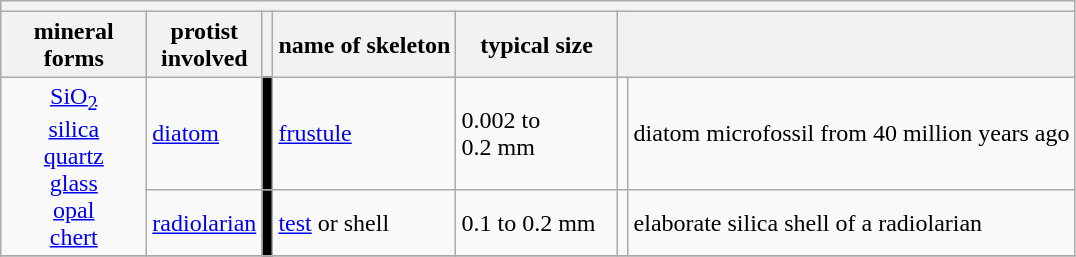<table class="wikitable">
<tr>
<th colspan=8></th>
</tr>
<tr>
<th>mineral<br>forms</th>
<th>protist<br>involved</th>
<th></th>
<th>name of skeleton</th>
<th width=100px>typical size</th>
<th colspan=2></th>
</tr>
<tr>
<td width=90px  rowspan=2 align=center><a href='#'>SiO<sub>2</sub></a><br><a href='#'>silica</a><br><a href='#'>quartz</a><br><a href='#'>glass</a><br><a href='#'>opal</a><br><a href='#'>chert</a></td>
<td><a href='#'>diatom</a></td>
<td style="background:#000000;"></td>
<td><a href='#'>frustule</a></td>
<td>0.002 to 0.2 mm</td>
<td></td>
<td>diatom microfossil from 40 million years ago</td>
</tr>
<tr>
<td><a href='#'>radiolarian</a></td>
<td style="background:#000000;"></td>
<td><a href='#'>test</a> or shell</td>
<td>0.1 to 0.2 mm</td>
<td></td>
<td>elaborate silica shell of a radiolarian</td>
</tr>
<tr>
</tr>
</table>
